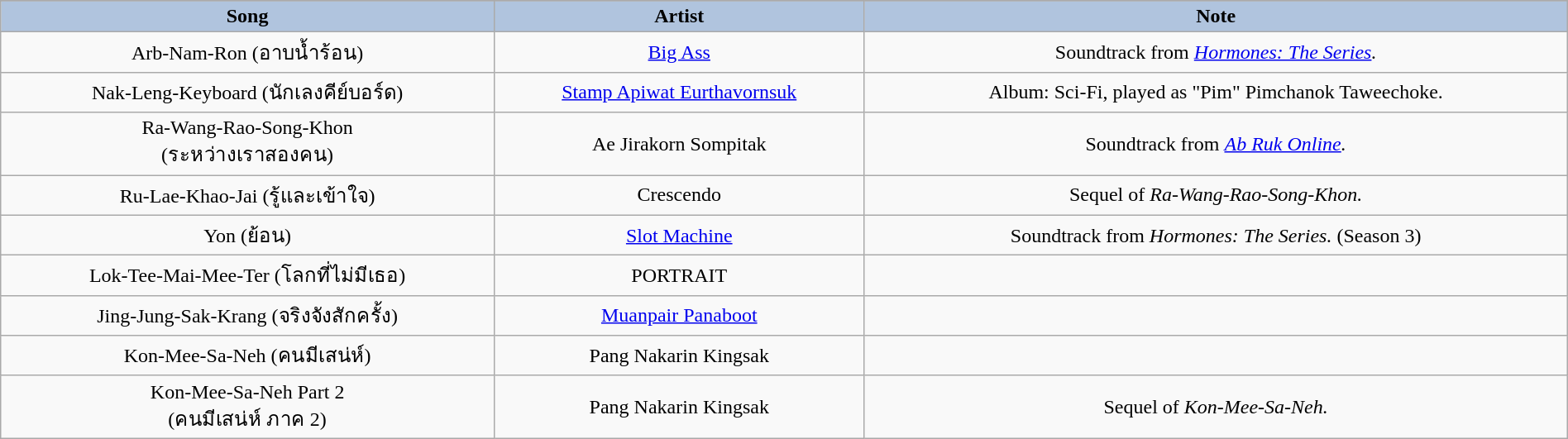<table class="wikitable" width = 100%>
<tr bgcolor="#CCCCCC">
</tr>
<tr>
<th style="background:#B0C4DE;">Song</th>
<th style="background:#B0C4DE;">Artist</th>
<th style="background:#B0C4DE;">Note</th>
</tr>
<tr>
<td align="center">Arb-Nam-Ron (อาบน้ำร้อน)</td>
<td align="center"><a href='#'>Big Ass</a></td>
<td align="center">Soundtrack from <em><a href='#'>Hormones: The Series</a>.</em></td>
</tr>
<tr>
<td align="center">Nak-Leng-Keyboard (นักเลงคีย์บอร์ด)</td>
<td align="center"><a href='#'>Stamp Apiwat Eurthavornsuk</a></td>
<td align="center">Album: Sci-Fi, played as "Pim" Pimchanok Taweechoke.</td>
</tr>
<tr>
<td align="center">Ra-Wang-Rao-Song-Khon<br>(ระหว่างเราสองคน)</td>
<td align="center">Ae Jirakorn Sompitak</td>
<td align="center">Soundtrack from <em><a href='#'>Ab Ruk Online</a>.</em></td>
</tr>
<tr>
<td align="center">Ru-Lae-Khao-Jai (รู้และเข้าใจ)</td>
<td align="center">Crescendo</td>
<td align="center">Sequel of <em>Ra-Wang-Rao-Song-Khon.</em></td>
</tr>
<tr>
<td align="center">Yon (ย้อน)</td>
<td align="center"><a href='#'>Slot Machine</a></td>
<td align="center">Soundtrack from <em>Hormones: The Series.</em> (Season 3)</td>
</tr>
<tr>
<td align="center">Lok-Tee-Mai-Mee-Ter (โลกที่ไม่มีเธอ)</td>
<td align="center">PORTRAIT</td>
<td align="center"></td>
</tr>
<tr>
<td align="center">Jing-Jung-Sak-Krang (จริงจังสักครั้ง)</td>
<td align="center"><a href='#'>Muanpair Panaboot</a></td>
<td align="center"></td>
</tr>
<tr>
<td align="center">Kon-Mee-Sa-Neh (คนมีเสน่ห์)</td>
<td align="center">Pang Nakarin Kingsak</td>
<td align="center"></td>
</tr>
<tr>
<td align="center">Kon-Mee-Sa-Neh Part 2<br>(คนมีเสน่ห์ ภาค 2)</td>
<td align="center">Pang Nakarin Kingsak</td>
<td align="center">Sequel of <em>Kon-Mee-Sa-Neh.</em></td>
</tr>
</table>
